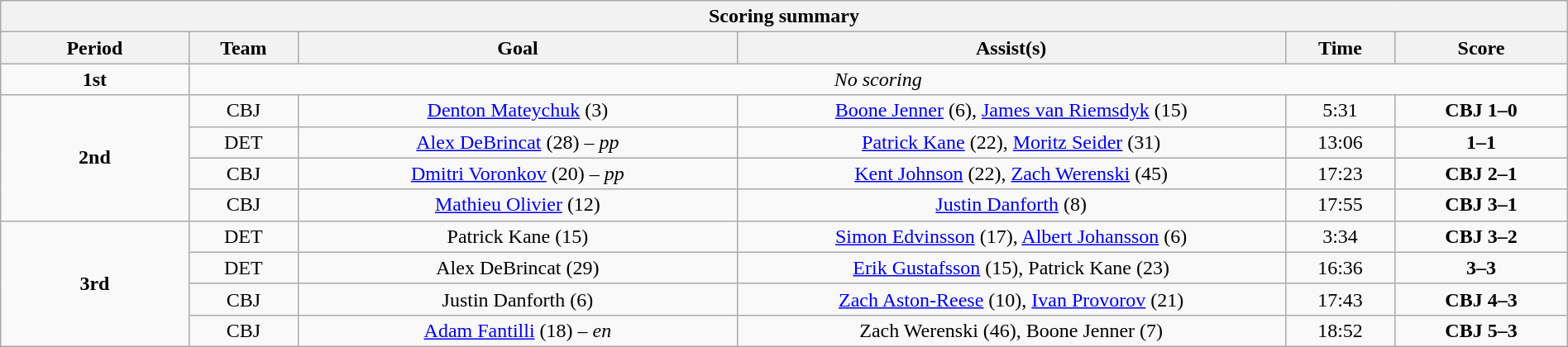<table style="width:100%;" class="wikitable">
<tr>
<th colspan=6>Scoring summary</th>
</tr>
<tr>
<th style="width:12%;">Period</th>
<th style="width:7%;">Team</th>
<th style="width:28%;">Goal</th>
<th style="width:35%;">Assist(s)</th>
<th style="width:7%;">Time</th>
<th style="width:11%;">Score</th>
</tr>
<tr style="text-align:center;">
<td style="text-align:center;"><strong>1st</strong></td>
<td colspan="5" align=center><em>No scoring</em></td>
</tr>
<tr style="text-align:center;">
<td style="text-align:center;" rowspan="4"><strong>2nd</strong></td>
<td align=center>CBJ</td>
<td><a href='#'>Denton Mateychuk</a> (3)</td>
<td><a href='#'>Boone Jenner</a> (6), <a href='#'>James van Riemsdyk</a> (15)</td>
<td align=center>5:31</td>
<td align=center><strong>CBJ 1–0</strong></td>
</tr>
<tr style="text-align:center;">
<td align=center>DET</td>
<td><a href='#'>Alex DeBrincat</a> (28) – <em>pp</em></td>
<td><a href='#'>Patrick Kane</a> (22), <a href='#'>Moritz Seider</a> (31)</td>
<td align=center>13:06</td>
<td align=center><strong>1–1</strong></td>
</tr>
<tr style="text-align:center;">
<td align=center>CBJ</td>
<td><a href='#'>Dmitri Voronkov</a> (20) – <em>pp</em></td>
<td><a href='#'>Kent Johnson</a> (22), <a href='#'>Zach Werenski</a> (45)</td>
<td align=center>17:23</td>
<td align=center><strong>CBJ 2–1</strong></td>
</tr>
<tr style="text-align:center;">
<td align=center>CBJ</td>
<td><a href='#'>Mathieu Olivier</a> (12)</td>
<td><a href='#'>Justin Danforth</a> (8)</td>
<td align=center>17:55</td>
<td align=center><strong>CBJ 3–1</strong></td>
</tr>
<tr style="text-align:center;">
<td style="text-align:center;" rowspan="4"><strong>3rd</strong></td>
<td align=center>DET</td>
<td>Patrick Kane (15)</td>
<td><a href='#'>Simon Edvinsson</a> (17), <a href='#'>Albert Johansson</a> (6)</td>
<td align=center>3:34</td>
<td align=center><strong>CBJ 3–2</strong></td>
</tr>
<tr style="text-align:center;">
<td align=center>DET</td>
<td>Alex DeBrincat (29)</td>
<td><a href='#'>Erik Gustafsson</a> (15), Patrick Kane (23)</td>
<td align=center>16:36</td>
<td align=center><strong>3–3</strong></td>
</tr>
<tr style="text-align:center;">
<td align=center>CBJ</td>
<td>Justin Danforth (6)</td>
<td><a href='#'>Zach Aston-Reese</a> (10), <a href='#'>Ivan Provorov</a> (21)</td>
<td align=center>17:43</td>
<td align=center><strong>CBJ 4–3</strong></td>
</tr>
<tr style="text-align:center;">
<td align=center>CBJ</td>
<td><a href='#'>Adam Fantilli</a> (18) – <em>en</em></td>
<td>Zach Werenski (46), Boone Jenner (7)</td>
<td align=center>18:52</td>
<td align=center><strong>CBJ 5–3</strong></td>
</tr>
</table>
